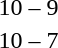<table style="text-align:center">
<tr>
<th width=200></th>
<th width=100></th>
<th width=200></th>
</tr>
<tr>
<td align=right><strong></strong></td>
<td>10 – 9</td>
<td align=left></td>
</tr>
<tr>
<td align=right><strong></strong></td>
<td>10 – 7</td>
<td align=left></td>
</tr>
</table>
